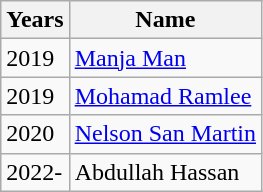<table class="wikitable ">
<tr>
<th>Years</th>
<th>Name</th>
</tr>
<tr>
<td>2019</td>
<td> <a href='#'>Manja Man</a></td>
</tr>
<tr>
<td>2019</td>
<td> <a href='#'>Mohamad Ramlee</a></td>
</tr>
<tr>
<td>2020</td>
<td> <a href='#'>Nelson San Martin</a></td>
</tr>
<tr>
<td>2022-</td>
<td> Abdullah Hassan</td>
</tr>
</table>
